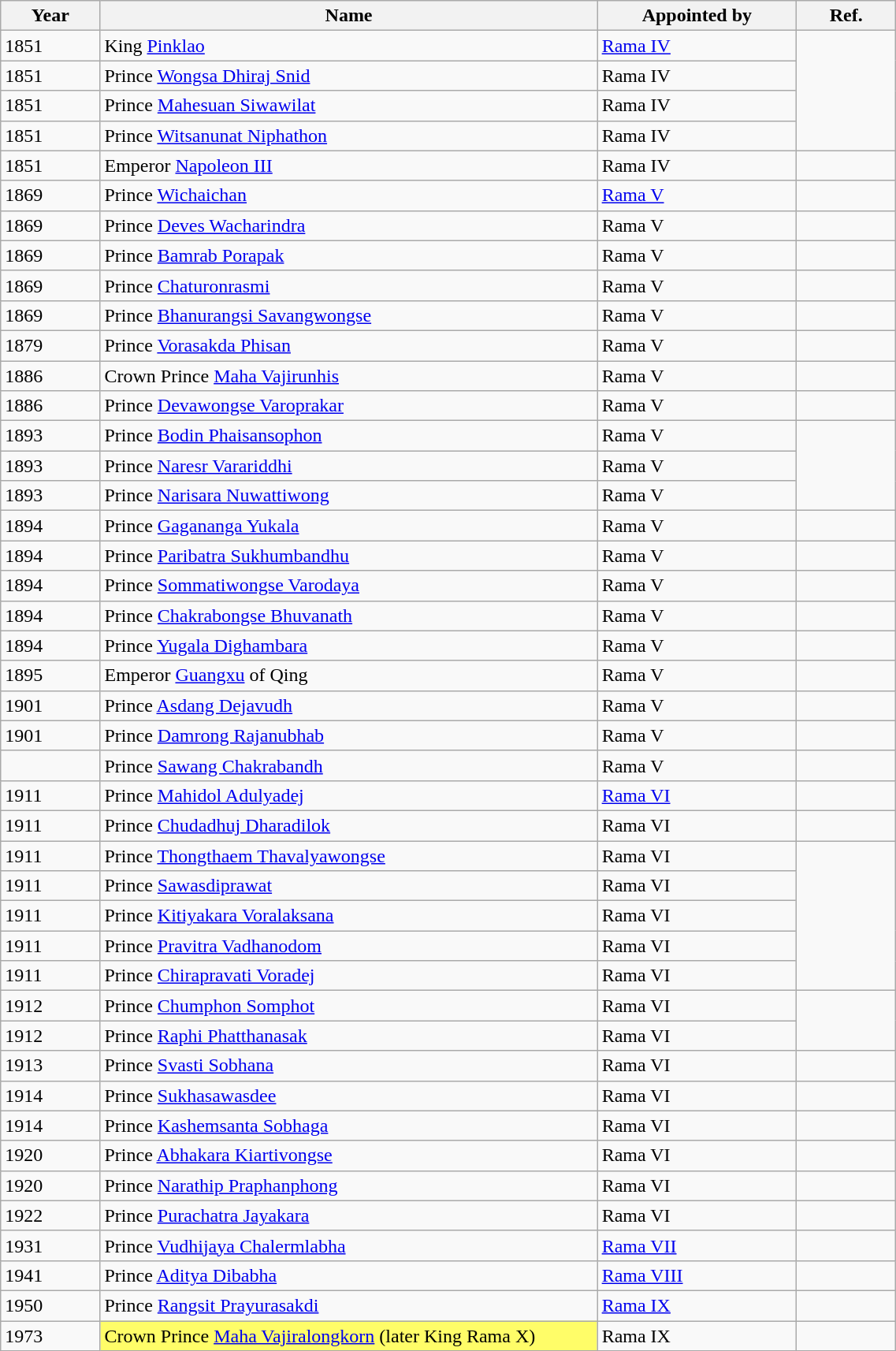<table class="sortable wikitable" width="60%">
<tr>
<th width="10%">Year</th>
<th width="50%">Name</th>
<th width="20%">Appointed by</th>
<th width="10%">Ref.</th>
</tr>
<tr>
<td>1851</td>
<td>King <a href='#'>Pinklao</a></td>
<td><a href='#'>Rama IV</a></td>
<td rowspan="4"></td>
</tr>
<tr>
<td>1851</td>
<td>Prince <a href='#'>Wongsa Dhiraj Snid</a></td>
<td>Rama IV</td>
</tr>
<tr>
<td>1851</td>
<td>Prince <a href='#'>Mahesuan Siwawilat</a></td>
<td>Rama IV</td>
</tr>
<tr>
<td>1851</td>
<td>Prince <a href='#'>Witsanunat Niphathon</a></td>
<td>Rama IV</td>
</tr>
<tr>
<td>1851</td>
<td>Emperor <a href='#'>Napoleon III</a></td>
<td>Rama IV</td>
<td></td>
</tr>
<tr>
<td>1869</td>
<td>Prince <a href='#'>Wichaichan</a></td>
<td><a href='#'>Rama V</a></td>
<td></td>
</tr>
<tr>
<td>1869</td>
<td>Prince <a href='#'>Deves Wacharindra</a></td>
<td>Rama V</td>
<td></td>
</tr>
<tr>
<td>1869</td>
<td>Prince <a href='#'>Bamrab Porapak</a></td>
<td>Rama V</td>
<td></td>
</tr>
<tr>
<td>1869</td>
<td>Prince <a href='#'>Chaturonrasmi</a></td>
<td>Rama V</td>
<td></td>
</tr>
<tr>
<td>1869</td>
<td>Prince <a href='#'>Bhanurangsi Savangwongse</a></td>
<td>Rama V</td>
<td></td>
</tr>
<tr>
<td>1879</td>
<td>Prince <a href='#'>Vorasakda Phisan</a></td>
<td>Rama V</td>
<td></td>
</tr>
<tr>
<td>1886</td>
<td>Crown Prince <a href='#'>Maha Vajirunhis</a></td>
<td>Rama V</td>
<td></td>
</tr>
<tr>
<td>1886</td>
<td>Prince <a href='#'>Devawongse Varoprakar</a></td>
<td>Rama V</td>
<td></td>
</tr>
<tr>
<td>1893</td>
<td>Prince <a href='#'>Bodin Phaisansophon</a></td>
<td>Rama V</td>
<td rowspan="3"></td>
</tr>
<tr>
<td>1893</td>
<td>Prince <a href='#'>Naresr Varariddhi</a></td>
<td>Rama V</td>
</tr>
<tr>
<td>1893</td>
<td>Prince <a href='#'>Narisara Nuwattiwong</a></td>
<td>Rama V</td>
</tr>
<tr>
<td>1894</td>
<td>Prince <a href='#'>Gagananga Yukala</a></td>
<td>Rama V</td>
<td></td>
</tr>
<tr>
<td>1894</td>
<td>Prince <a href='#'>Paribatra Sukhumbandhu</a></td>
<td>Rama V</td>
<td></td>
</tr>
<tr>
<td>1894</td>
<td>Prince <a href='#'>Sommatiwongse Varodaya</a></td>
<td>Rama V</td>
<td></td>
</tr>
<tr>
<td>1894</td>
<td>Prince <a href='#'>Chakrabongse Bhuvanath</a></td>
<td>Rama V</td>
<td></td>
</tr>
<tr>
<td>1894</td>
<td>Prince <a href='#'>Yugala Dighambara</a></td>
<td>Rama V</td>
<td></td>
</tr>
<tr>
<td>1895</td>
<td>Emperor <a href='#'>Guangxu</a> of Qing</td>
<td>Rama V</td>
<td></td>
</tr>
<tr>
<td>1901</td>
<td>Prince <a href='#'>Asdang Dejavudh</a></td>
<td>Rama V</td>
<td></td>
</tr>
<tr>
<td>1901</td>
<td>Prince <a href='#'>Damrong Rajanubhab</a></td>
<td>Rama V</td>
<td></td>
</tr>
<tr>
<td></td>
<td>Prince <a href='#'>Sawang Chakrabandh</a></td>
<td>Rama V</td>
<td></td>
</tr>
<tr>
<td>1911</td>
<td>Prince <a href='#'>Mahidol Adulyadej</a></td>
<td><a href='#'>Rama VI</a></td>
<td></td>
</tr>
<tr>
<td>1911</td>
<td>Prince <a href='#'>Chudadhuj Dharadilok</a></td>
<td>Rama VI</td>
<td></td>
</tr>
<tr>
<td>1911</td>
<td>Prince <a href='#'>Thongthaem Thavalyawongse</a></td>
<td>Rama VI</td>
<td rowspan="5"></td>
</tr>
<tr>
<td>1911</td>
<td>Prince <a href='#'>Sawasdiprawat</a></td>
<td>Rama VI</td>
</tr>
<tr>
<td>1911</td>
<td>Prince <a href='#'>Kitiyakara Voralaksana</a></td>
<td>Rama VI</td>
</tr>
<tr>
<td>1911</td>
<td>Prince <a href='#'>Pravitra Vadhanodom</a></td>
<td>Rama VI</td>
</tr>
<tr>
<td>1911</td>
<td>Prince <a href='#'>Chirapravati Voradej</a></td>
<td>Rama VI</td>
</tr>
<tr>
<td>1912</td>
<td>Prince <a href='#'>Chumphon Somphot</a></td>
<td>Rama VI</td>
<td rowspan="2"></td>
</tr>
<tr>
<td>1912</td>
<td>Prince <a href='#'>Raphi Phatthanasak</a></td>
<td>Rama VI</td>
</tr>
<tr>
<td>1913</td>
<td>Prince <a href='#'>Svasti Sobhana</a></td>
<td>Rama VI</td>
<td></td>
</tr>
<tr>
<td>1914</td>
<td>Prince <a href='#'>Sukhasawasdee</a></td>
<td>Rama VI</td>
<td></td>
</tr>
<tr>
<td>1914</td>
<td>Prince <a href='#'>Kashemsanta Sobhaga</a></td>
<td>Rama VI</td>
<td></td>
</tr>
<tr>
<td>1920</td>
<td>Prince <a href='#'>Abhakara Kiartivongse</a></td>
<td>Rama VI</td>
<td></td>
</tr>
<tr>
<td>1920</td>
<td>Prince <a href='#'>Narathip Praphanphong</a></td>
<td>Rama VI</td>
<td></td>
</tr>
<tr>
<td>1922</td>
<td>Prince <a href='#'>Purachatra Jayakara</a></td>
<td>Rama VI</td>
<td></td>
</tr>
<tr>
<td>1931</td>
<td>Prince <a href='#'>Vudhijaya Chalermlabha</a></td>
<td><a href='#'>Rama VII</a></td>
<td></td>
</tr>
<tr>
<td>1941</td>
<td>Prince <a href='#'>Aditya Dibabha</a></td>
<td><a href='#'>Rama VIII</a></td>
<td></td>
</tr>
<tr>
<td>1950</td>
<td>Prince <a href='#'>Rangsit Prayurasakdi</a></td>
<td><a href='#'>Rama IX</a></td>
<td></td>
</tr>
<tr>
<td>1973</td>
<td bgcolor="#fffd68">Crown Prince <a href='#'>Maha Vajiralongkorn</a> (later King Rama X)</td>
<td>Rama IX</td>
<td></td>
</tr>
</table>
